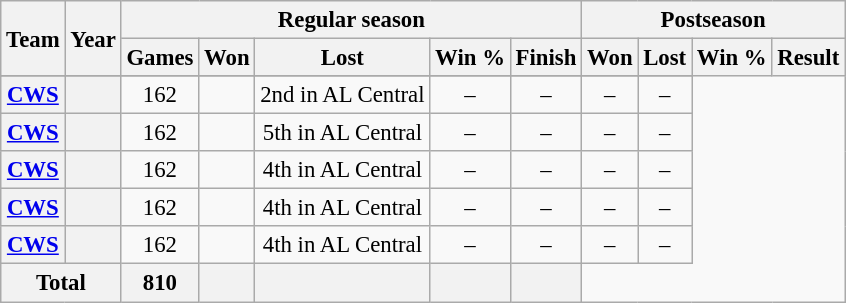<table class="wikitable" style="font-size: 95%; text-align:center;">
<tr>
<th rowspan="2">Team</th>
<th rowspan="2">Year</th>
<th colspan="5">Regular season</th>
<th colspan="4">Postseason</th>
</tr>
<tr>
<th>Games</th>
<th>Won</th>
<th>Lost</th>
<th>Win %</th>
<th>Finish</th>
<th>Won</th>
<th>Lost</th>
<th>Win %</th>
<th>Result</th>
</tr>
<tr>
</tr>
<tr>
<th><a href='#'>CWS</a></th>
<th></th>
<td>162</td>
<td></td>
<td>2nd in AL Central</td>
<td>–</td>
<td>–</td>
<td>–</td>
<td>–</td>
</tr>
<tr>
<th><a href='#'>CWS</a></th>
<th></th>
<td>162</td>
<td></td>
<td>5th in AL Central</td>
<td>–</td>
<td>–</td>
<td>–</td>
<td>–</td>
</tr>
<tr>
<th><a href='#'>CWS</a></th>
<th></th>
<td>162</td>
<td></td>
<td>4th in AL Central</td>
<td>–</td>
<td>–</td>
<td>–</td>
<td>–</td>
</tr>
<tr>
<th><a href='#'>CWS</a></th>
<th></th>
<td>162</td>
<td></td>
<td>4th in AL Central</td>
<td>–</td>
<td>–</td>
<td>–</td>
<td>–</td>
</tr>
<tr>
<th><a href='#'>CWS</a></th>
<th></th>
<td>162</td>
<td></td>
<td>4th in AL Central</td>
<td>–</td>
<td>–</td>
<td>–</td>
<td>–</td>
</tr>
<tr>
<th colspan="2">Total</th>
<th>810</th>
<th></th>
<th></th>
<th></th>
<th></th>
</tr>
</table>
